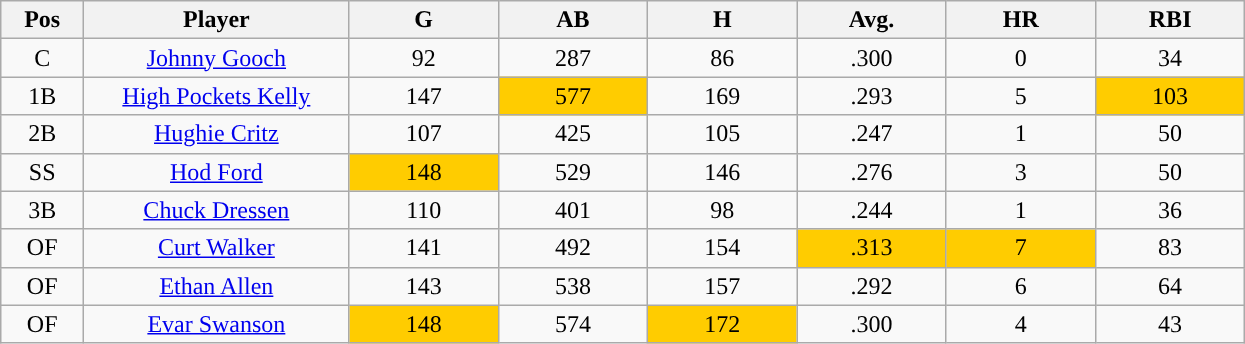<table class="wikitable sortable">
<tr>
<th bgcolor="#DDDDFF" width="5%">Pos</th>
<th bgcolor="#DDDDFF" width="16%">Player</th>
<th bgcolor="#DDDDFF" width="9%">G</th>
<th bgcolor="#DDDDFF" width="9%">AB</th>
<th bgcolor="#DDDDFF" width="9%">H</th>
<th bgcolor="#DDDDFF" width="9%">Avg.</th>
<th bgcolor="#DDDDFF" width="9%">HR</th>
<th bgcolor="#DDDDFF" width="9%">RBI</th>
</tr>
<tr align="center">
<td>C</td>
<td><a href='#'>Johnny Gooch</a></td>
<td>92</td>
<td>287</td>
<td>86</td>
<td>.300</td>
<td>0</td>
<td>34</td>
</tr>
<tr align=center>
<td>1B</td>
<td><a href='#'>High Pockets Kelly</a></td>
<td>147</td>
<td style="background:#fc0;">577</td>
<td>169</td>
<td>.293</td>
<td>5</td>
<td style="background:#fc0;">103</td>
</tr>
<tr align=center>
<td>2B</td>
<td><a href='#'>Hughie Critz</a></td>
<td>107</td>
<td>425</td>
<td>105</td>
<td>.247</td>
<td>1</td>
<td>50</td>
</tr>
<tr align=center>
<td>SS</td>
<td><a href='#'>Hod Ford</a></td>
<td style="background:#fc0;">148</td>
<td>529</td>
<td>146</td>
<td>.276</td>
<td>3</td>
<td>50</td>
</tr>
<tr align=center>
<td>3B</td>
<td><a href='#'>Chuck Dressen</a></td>
<td>110</td>
<td>401</td>
<td>98</td>
<td>.244</td>
<td>1</td>
<td>36</td>
</tr>
<tr align=center>
<td>OF</td>
<td><a href='#'>Curt Walker</a></td>
<td>141</td>
<td>492</td>
<td>154</td>
<td style="background:#fc0;">.313</td>
<td style="background:#fc0;">7</td>
<td>83</td>
</tr>
<tr align=center>
<td>OF</td>
<td><a href='#'>Ethan Allen</a></td>
<td>143</td>
<td>538</td>
<td>157</td>
<td>.292</td>
<td>6</td>
<td>64</td>
</tr>
<tr align=center>
<td>OF</td>
<td><a href='#'>Evar Swanson</a></td>
<td style="background:#fc0;">148</td>
<td>574</td>
<td style="background:#fc0;">172</td>
<td>.300</td>
<td>4</td>
<td>43</td>
</tr>
</table>
